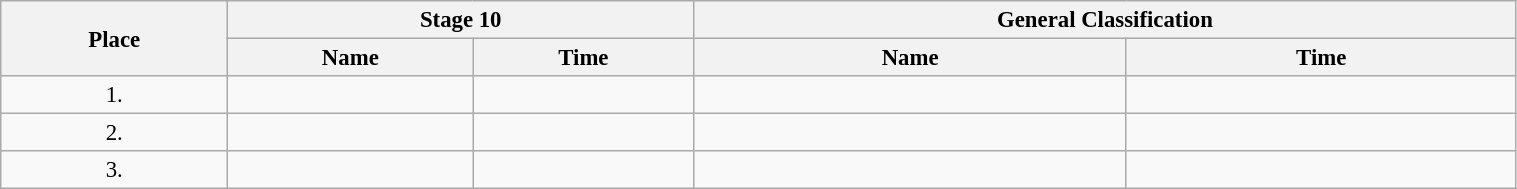<table class=wikitable style="font-size:95%" width="80%">
<tr>
<th rowspan="2">Place</th>
<th colspan="2">Stage 10</th>
<th colspan="2">General Classification</th>
</tr>
<tr>
<th>Name</th>
<th>Time</th>
<th>Name</th>
<th>Time</th>
</tr>
<tr>
<td align="center">1.</td>
<td></td>
<td></td>
<td></td>
<td></td>
</tr>
<tr>
<td align="center">2.</td>
<td></td>
<td></td>
<td></td>
<td></td>
</tr>
<tr>
<td align="center">3.</td>
<td></td>
<td></td>
<td></td>
<td></td>
</tr>
</table>
